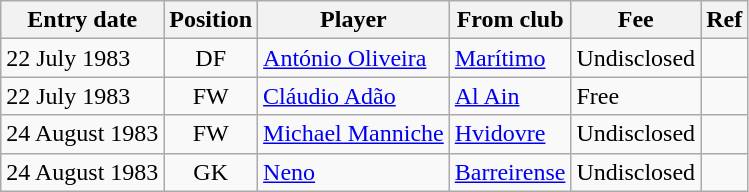<table class="wikitable">
<tr>
<th>Entry date</th>
<th>Position</th>
<th>Player</th>
<th>From club</th>
<th>Fee</th>
<th>Ref</th>
</tr>
<tr>
<td>22 July 1983</td>
<td style="text-align:center;">DF</td>
<td style="text-align:left;"><a href='#'>António Oliveira</a></td>
<td style="text-align:left;"><a href='#'>Marítimo</a></td>
<td>Undisclosed</td>
<td></td>
</tr>
<tr>
<td>22 July 1983</td>
<td style="text-align:center;">FW</td>
<td style="text-align:left;"><a href='#'>Cláudio Adão</a></td>
<td style="text-align:left;"><a href='#'>Al Ain</a></td>
<td>Free</td>
<td></td>
</tr>
<tr>
<td>24 August 1983</td>
<td style="text-align:center;">FW</td>
<td style="text-align:left;"><a href='#'>Michael Manniche</a></td>
<td style="text-align:left;"><a href='#'>Hvidovre</a></td>
<td>Undisclosed</td>
<td></td>
</tr>
<tr>
<td>24 August 1983</td>
<td style="text-align:center;">GK</td>
<td style="text-align:left;"><a href='#'>Neno</a></td>
<td style="text-align:left;"><a href='#'>Barreirense</a></td>
<td>Undisclosed</td>
<td></td>
</tr>
</table>
